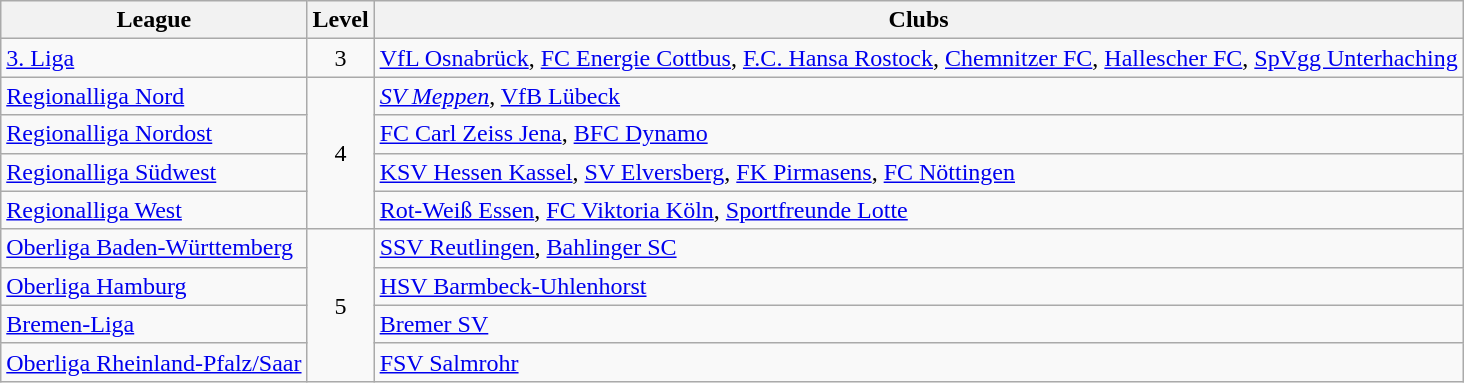<table class="wikitable">
<tr>
<th>League</th>
<th>Level</th>
<th>Clubs</th>
</tr>
<tr align="center">
<td align="left"><a href='#'>3. Liga</a></td>
<td>3</td>
<td align="left"><a href='#'>VfL Osnabrück</a>, <a href='#'>FC Energie Cottbus</a>, <a href='#'>F.C. Hansa Rostock</a>, <a href='#'>Chemnitzer FC</a>, <a href='#'>Hallescher FC</a>, <a href='#'>SpVgg Unterhaching</a></td>
</tr>
<tr align="center">
<td align="left"><a href='#'>Regionalliga Nord</a></td>
<td rowspan=4>4</td>
<td align="left"><em><a href='#'>SV Meppen</a></em>, <a href='#'>VfB Lübeck</a></td>
</tr>
<tr align="center">
<td align="left"><a href='#'>Regionalliga Nordost</a></td>
<td align="left"><a href='#'>FC Carl Zeiss Jena</a>, <a href='#'>BFC Dynamo</a></td>
</tr>
<tr align="center">
<td align="left"><a href='#'>Regionalliga Südwest</a></td>
<td align="left"><a href='#'>KSV Hessen Kassel</a>, <a href='#'>SV Elversberg</a>, <a href='#'>FK Pirmasens</a>, <a href='#'>FC Nöttingen</a></td>
</tr>
<tr align="center">
<td align="left"><a href='#'>Regionalliga West</a></td>
<td align="left"><a href='#'>Rot-Weiß Essen</a>, <a href='#'>FC Viktoria Köln</a>, <a href='#'>Sportfreunde Lotte</a></td>
</tr>
<tr align="center">
<td align="left"><a href='#'>Oberliga Baden-Württemberg</a></td>
<td rowspan=4>5</td>
<td align="left"><a href='#'>SSV Reutlingen</a>, <a href='#'>Bahlinger SC</a></td>
</tr>
<tr align="center">
<td align="left"><a href='#'>Oberliga Hamburg</a></td>
<td align="left"><a href='#'>HSV Barmbeck-Uhlenhorst</a></td>
</tr>
<tr align="center">
<td align="left"><a href='#'>Bremen-Liga</a></td>
<td align="left"><a href='#'>Bremer SV</a></td>
</tr>
<tr align="center">
<td align="left"><a href='#'>Oberliga Rheinland-Pfalz/Saar</a></td>
<td align="left"><a href='#'>FSV Salmrohr</a></td>
</tr>
</table>
